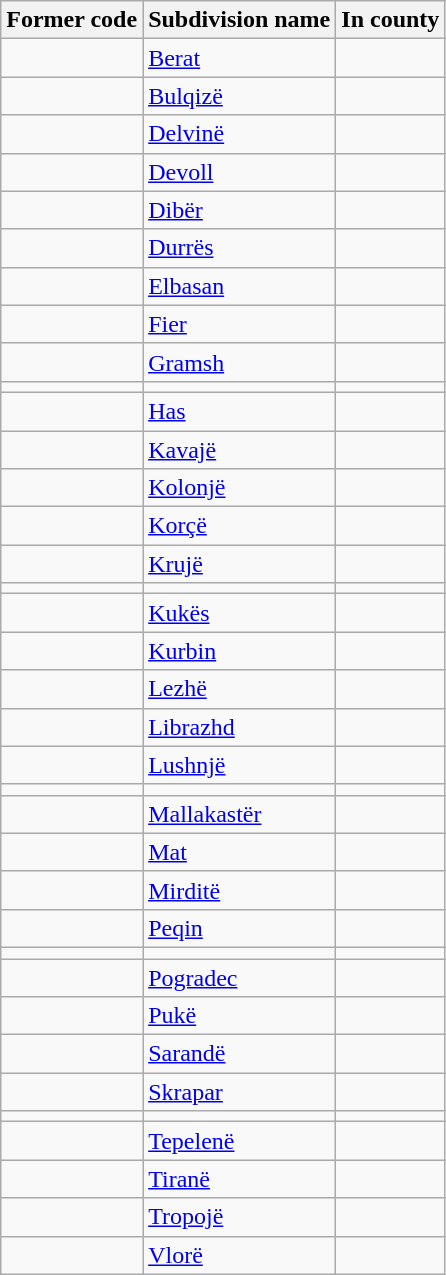<table class="wikitable sortable mw-collapsible">
<tr>
<th>Former code</th>
<th>Subdivision name</th>
<th>In county</th>
</tr>
<tr>
<td></td>
<td><a href='#'>Berat</a></td>
<td><a href='#'></a></td>
</tr>
<tr>
<td></td>
<td><a href='#'>Bulqizë</a></td>
<td><a href='#'></a></td>
</tr>
<tr>
<td></td>
<td><a href='#'>Delvinë</a></td>
<td><a href='#'></a></td>
</tr>
<tr>
<td></td>
<td><a href='#'>Devoll</a></td>
<td><a href='#'></a></td>
</tr>
<tr>
<td></td>
<td><a href='#'>Dibër</a></td>
<td><a href='#'></a></td>
</tr>
<tr>
<td></td>
<td><a href='#'>Durrës</a></td>
<td><a href='#'></a></td>
</tr>
<tr>
<td></td>
<td><a href='#'>Elbasan</a></td>
<td><a href='#'></a></td>
</tr>
<tr>
<td></td>
<td><a href='#'>Fier</a></td>
<td><a href='#'></a></td>
</tr>
<tr>
<td></td>
<td><a href='#'>Gramsh</a></td>
<td><a href='#'></a></td>
</tr>
<tr>
<td></td>
<td></td>
<td><a href='#'></a></td>
</tr>
<tr>
<td></td>
<td><a href='#'>Has</a></td>
<td><a href='#'></a></td>
</tr>
<tr>
<td></td>
<td><a href='#'>Kavajë</a></td>
<td><a href='#'></a></td>
</tr>
<tr>
<td></td>
<td><a href='#'>Kolonjë</a></td>
<td><a href='#'></a></td>
</tr>
<tr>
<td></td>
<td><a href='#'>Korçë</a></td>
<td><a href='#'></a></td>
</tr>
<tr>
<td></td>
<td><a href='#'>Krujë</a></td>
<td><a href='#'></a></td>
</tr>
<tr>
<td></td>
<td></td>
<td><a href='#'></a></td>
</tr>
<tr>
<td></td>
<td><a href='#'>Kukës</a></td>
<td><a href='#'></a></td>
</tr>
<tr>
<td></td>
<td><a href='#'>Kurbin</a></td>
<td><a href='#'></a></td>
</tr>
<tr>
<td></td>
<td><a href='#'>Lezhë</a></td>
<td><a href='#'></a></td>
</tr>
<tr>
<td></td>
<td><a href='#'>Librazhd</a></td>
<td><a href='#'></a></td>
</tr>
<tr>
<td></td>
<td><a href='#'>Lushnjë</a></td>
<td><a href='#'></a></td>
</tr>
<tr>
<td></td>
<td></td>
<td><a href='#'></a></td>
</tr>
<tr>
<td></td>
<td><a href='#'>Mallakastër</a></td>
<td><a href='#'></a></td>
</tr>
<tr>
<td></td>
<td><a href='#'>Mat</a></td>
<td><a href='#'></a></td>
</tr>
<tr>
<td></td>
<td><a href='#'>Mirditë</a></td>
<td><a href='#'></a></td>
</tr>
<tr>
<td></td>
<td><a href='#'>Peqin</a></td>
<td><a href='#'></a></td>
</tr>
<tr>
<td></td>
<td></td>
<td><a href='#'></a></td>
</tr>
<tr>
<td></td>
<td><a href='#'>Pogradec</a></td>
<td><a href='#'></a></td>
</tr>
<tr>
<td></td>
<td><a href='#'>Pukë</a></td>
<td><a href='#'></a></td>
</tr>
<tr>
<td></td>
<td><a href='#'>Sarandë</a></td>
<td><a href='#'></a></td>
</tr>
<tr>
<td></td>
<td><a href='#'>Skrapar</a></td>
<td><a href='#'></a></td>
</tr>
<tr>
<td></td>
<td></td>
<td><a href='#'></a></td>
</tr>
<tr>
<td></td>
<td><a href='#'>Tepelenë</a></td>
<td><a href='#'></a></td>
</tr>
<tr>
<td></td>
<td><a href='#'>Tiranë</a></td>
<td><a href='#'></a></td>
</tr>
<tr>
<td></td>
<td><a href='#'>Tropojë</a></td>
<td><a href='#'></a></td>
</tr>
<tr>
<td></td>
<td><a href='#'>Vlorë</a></td>
<td><a href='#'></a></td>
</tr>
</table>
